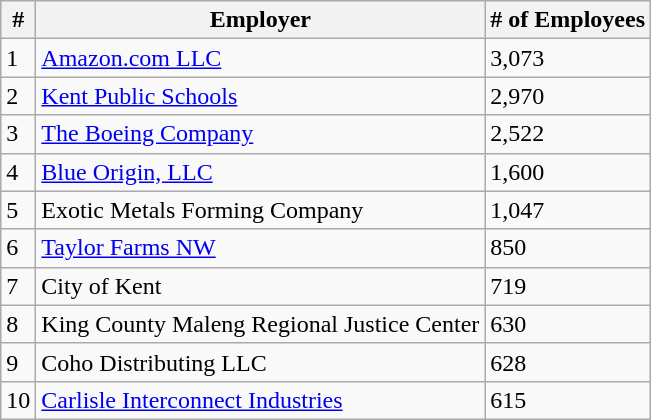<table class="wikitable">
<tr>
<th>#</th>
<th>Employer</th>
<th># of Employees</th>
</tr>
<tr>
<td>1</td>
<td><a href='#'>Amazon.com LLC</a></td>
<td>3,073</td>
</tr>
<tr>
<td>2</td>
<td><a href='#'>Kent Public Schools</a></td>
<td>2,970</td>
</tr>
<tr>
<td>3</td>
<td><a href='#'>The Boeing Company</a></td>
<td>2,522</td>
</tr>
<tr>
<td>4</td>
<td><a href='#'>Blue Origin, LLC</a></td>
<td>1,600</td>
</tr>
<tr>
<td>5</td>
<td>Exotic Metals Forming Company</td>
<td>1,047</td>
</tr>
<tr>
<td>6</td>
<td><a href='#'>Taylor Farms NW</a></td>
<td>850</td>
</tr>
<tr>
<td>7</td>
<td>City of Kent</td>
<td>719</td>
</tr>
<tr>
<td>8</td>
<td>King County Maleng Regional Justice Center</td>
<td>630</td>
</tr>
<tr>
<td>9</td>
<td>Coho Distributing LLC</td>
<td>628</td>
</tr>
<tr>
<td>10</td>
<td><a href='#'>Carlisle Interconnect Industries</a></td>
<td>615</td>
</tr>
</table>
